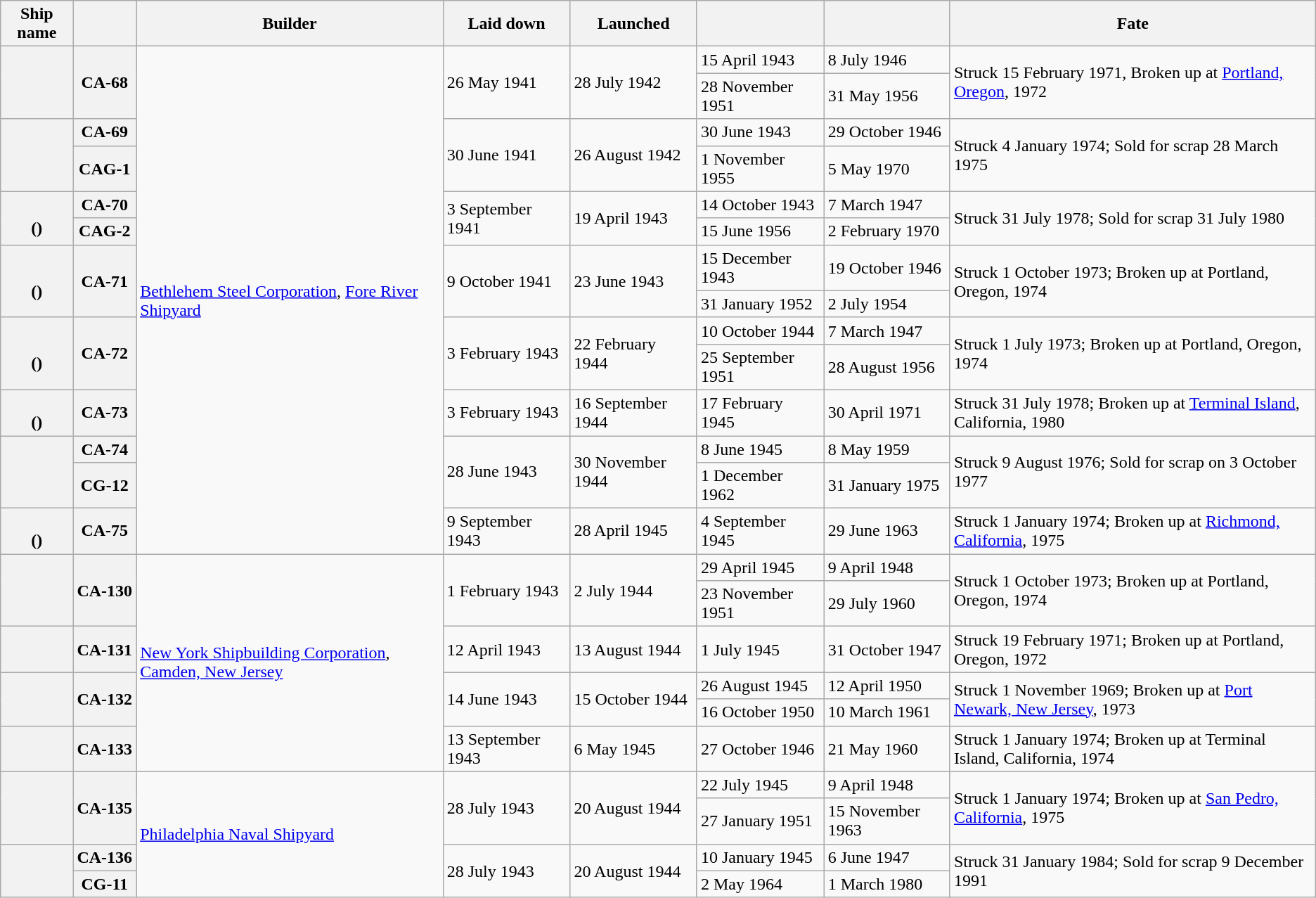<table class="sortable wikitable plainrowheaders">
<tr>
<th scope="col">Ship name</th>
<th scope="col"></th>
<th scope="col">Builder</th>
<th scope="col">Laid down</th>
<th scope="col">Launched</th>
<th scope="col"></th>
<th scope="col"></th>
<th scope="col">Fate</th>
</tr>
<tr>
<th scope="row" rowspan=2></th>
<th scope="row" rowspan=2>CA-68</th>
<td rowspan=14><a href='#'>Bethlehem Steel Corporation</a>, <a href='#'>Fore River Shipyard</a></td>
<td rowspan=2>26 May 1941</td>
<td rowspan=2>28 July 1942</td>
<td>15 April 1943</td>
<td>8 July 1946</td>
<td rowspan=2>Struck 15 February 1971, Broken up at <a href='#'>Portland, Oregon</a>, 1972</td>
</tr>
<tr>
<td>28 November 1951</td>
<td>31 May 1956</td>
</tr>
<tr>
<th scope="row" rowspan=2></th>
<th scope="row">CA-69</th>
<td rowspan=2>30 June 1941</td>
<td rowspan=2>26 August 1942</td>
<td>30 June 1943</td>
<td>29 October 1946</td>
<td rowspan=2>Struck 4 January 1974; Sold for scrap 28 March 1975</td>
</tr>
<tr>
<th scope="row">CAG-1</th>
<td>1 November 1955</td>
<td>5 May 1970</td>
</tr>
<tr>
<th scope="row" rowspan=2><br>()</th>
<th scope="row">CA-70</th>
<td rowspan=2>3 September 1941</td>
<td rowspan=2>19 April 1943</td>
<td>14 October 1943</td>
<td>7 March 1947</td>
<td rowspan=2>Struck 31 July 1978; Sold for scrap 31 July 1980</td>
</tr>
<tr>
<th scope="row">CAG-2</th>
<td>15 June 1956</td>
<td>2 February 1970</td>
</tr>
<tr>
<th scope="row" rowspan=2><br>()</th>
<th scope="row" rowspan=2>CA-71</th>
<td rowspan=2>9 October 1941</td>
<td rowspan=2>23 June 1943</td>
<td>15 December 1943</td>
<td>19 October 1946</td>
<td rowspan=2>Struck 1 October 1973; Broken up at Portland, Oregon, 1974</td>
</tr>
<tr>
<td>31 January 1952</td>
<td>2 July 1954</td>
</tr>
<tr>
<th scope="row" rowspan=2><br>()</th>
<th scope="row" rowspan=2>CA-72</th>
<td rowspan=2>3 February 1943</td>
<td rowspan=2>22 February 1944</td>
<td>10 October 1944</td>
<td>7 March 1947</td>
<td rowspan=2>Struck 1 July 1973; Broken up at Portland, Oregon, 1974</td>
</tr>
<tr>
<td>25 September 1951</td>
<td>28 August 1956</td>
</tr>
<tr>
<th scope="row"><br>()</th>
<th scope="row">CA-73</th>
<td>3 February 1943</td>
<td>16 September 1944</td>
<td>17 February 1945</td>
<td>30 April 1971</td>
<td>Struck 31 July 1978; Broken up at <a href='#'>Terminal Island</a>, California, 1980</td>
</tr>
<tr>
<th scope="row" rowspan=2></th>
<th scope="row">CA-74</th>
<td rowspan=2>28 June 1943</td>
<td rowspan=2>30 November 1944</td>
<td>8 June 1945</td>
<td>8 May 1959</td>
<td rowspan=2>Struck 9 August 1976; Sold for scrap on 3 October 1977</td>
</tr>
<tr>
<th scope="row">CG-12</th>
<td>1 December 1962</td>
<td>31 January 1975</td>
</tr>
<tr>
<th scope="row"><br>()</th>
<th scope="row">CA-75</th>
<td>9 September 1943</td>
<td>28 April 1945</td>
<td>4 September 1945</td>
<td>29 June 1963</td>
<td>Struck 1 January 1974; Broken up at <a href='#'>Richmond, California</a>, 1975</td>
</tr>
<tr>
<th scope="row" rowspan=2></th>
<th scope="row" rowspan=2>CA-130</th>
<td rowspan=6><a href='#'>New York Shipbuilding Corporation</a>, <a href='#'>Camden, New Jersey</a></td>
<td rowspan=2>1 February 1943</td>
<td rowspan=2>2 July 1944</td>
<td>29 April 1945</td>
<td>9 April 1948</td>
<td rowspan=2>Struck 1 October 1973; Broken up at Portland, Oregon, 1974</td>
</tr>
<tr>
<td>23 November 1951</td>
<td>29 July 1960</td>
</tr>
<tr>
<th scope="row"></th>
<th scope="row">CA-131</th>
<td>12 April 1943</td>
<td>13 August 1944</td>
<td>1 July 1945</td>
<td>31 October 1947</td>
<td>Struck 19 February 1971; Broken up at Portland, Oregon, 1972</td>
</tr>
<tr>
<th scope="row" rowspan=2></th>
<th scope="row" rowspan=2>CA-132</th>
<td rowspan=2>14 June 1943</td>
<td rowspan=2>15 October 1944</td>
<td>26 August 1945</td>
<td>12 April 1950</td>
<td rowspan=2>Struck 1 November 1969; Broken up at <a href='#'>Port Newark, New Jersey</a>, 1973</td>
</tr>
<tr>
<td>16 October 1950</td>
<td>10 March 1961</td>
</tr>
<tr>
<th scope="row"></th>
<th scope="row">CA-133</th>
<td>13 September 1943</td>
<td>6 May 1945</td>
<td>27 October 1946</td>
<td>21 May 1960</td>
<td>Struck 1 January 1974; Broken up at Terminal Island, California, 1974</td>
</tr>
<tr>
<th scope="row" rowspan=2></th>
<th scope="row" rowspan=2>CA-135</th>
<td rowspan=4><a href='#'>Philadelphia Naval Shipyard</a></td>
<td rowspan=2>28 July 1943</td>
<td rowspan=2>20 August 1944</td>
<td>22 July 1945</td>
<td>9 April 1948</td>
<td rowspan=2>Struck 1 January 1974; Broken up at <a href='#'>San Pedro, California</a>, 1975</td>
</tr>
<tr>
<td>27 January 1951</td>
<td>15 November 1963</td>
</tr>
<tr>
<th scope="row" rowspan=2></th>
<th scope="row" style="white-space: nowrap;">CA-136</th>
<td rowspan=2>28 July 1943</td>
<td rowspan=2>20 August 1944</td>
<td>10 January 1945</td>
<td>6 June 1947</td>
<td rowspan=2>Struck 31 January 1984; Sold for scrap 9 December 1991</td>
</tr>
<tr>
<th scope="row">CG-11</th>
<td>2 May 1964</td>
<td>1 March 1980</td>
</tr>
</table>
